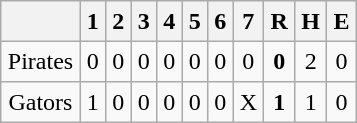<table align = right border="2" cellpadding="4" cellspacing="0" style="margin: 1em 1em 1em 1em; background: #F9F9F9; border: 1px #aaa solid; border-collapse: collapse;">
<tr align=center style="background: #F2F2F2;">
<th></th>
<th>1</th>
<th>2</th>
<th>3</th>
<th>4</th>
<th>5</th>
<th>6</th>
<th>7</th>
<th>R</th>
<th>H</th>
<th>E</th>
</tr>
<tr align=center>
<td>Pirates</td>
<td>0</td>
<td>0</td>
<td>0</td>
<td>0</td>
<td>0</td>
<td>0</td>
<td>0</td>
<td><strong>0</strong></td>
<td>2</td>
<td>0</td>
</tr>
<tr align=center>
<td>Gators</td>
<td>1</td>
<td>0</td>
<td>0</td>
<td>0</td>
<td>0</td>
<td>0</td>
<td>X</td>
<td><strong>1</strong></td>
<td>1</td>
<td>0</td>
</tr>
</table>
